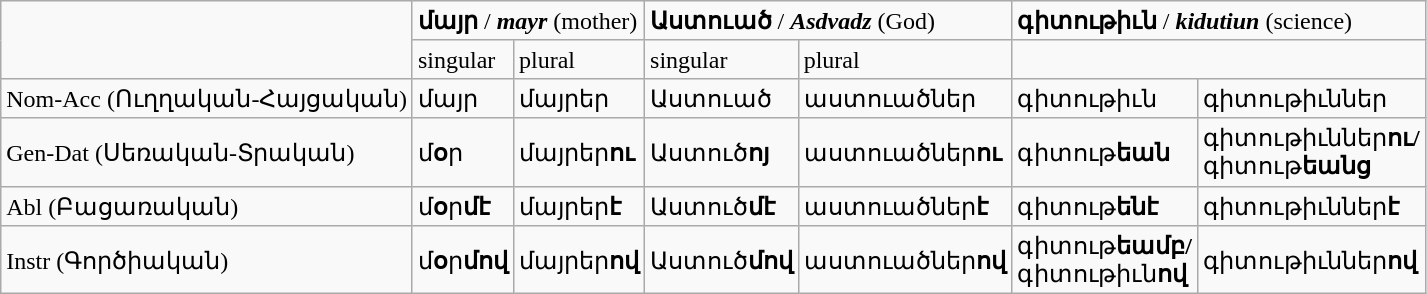<table class="wikitable">
<tr>
<td rowspan="2"> </td>
<td colspan="2"><strong>մայր</strong> / <strong><em>mayr</em></strong> (mother)</td>
<td colspan="2"><strong>Աստուած</strong> / <strong><em>Asdvadz</em></strong> (God)</td>
<td colspan="2"><strong>գիտութիւն</strong> / <strong><em>kidutiun</em></strong> (science)</td>
</tr>
<tr>
<td>singular</td>
<td>plural</td>
<td>singular</td>
<td>plural</td>
</tr>
<tr>
<td>Nom-Acc (Ուղղական-Հայցական)</td>
<td>մայր</td>
<td>մայրեր</td>
<td>Աստուած</td>
<td>աստուածներ</td>
<td>գիտութիւն</td>
<td>գիտութիւններ</td>
</tr>
<tr>
<td>Gen-Dat (Սեռական-Տրական)</td>
<td>մ<strong>օ</strong>ր</td>
<td>մայրեր<strong>ու</strong></td>
<td>Աստուծ<strong>ոյ</strong></td>
<td>աստուածներ<strong>ու</strong></td>
<td>գիտութ<strong>եան</strong></td>
<td>գիտութիւններ<strong>ու/</strong><br>գիտութ<strong>եանց</strong></td>
</tr>
<tr>
<td>Abl (Բացառական)</td>
<td>մ<strong>օ</strong>ր<strong>մէ</strong></td>
<td>մայրեր<strong>է</strong></td>
<td>Աստուծ<strong>մէ</strong></td>
<td>աստուածներ<strong>է</strong></td>
<td>գիտութ<strong>ենէ</strong></td>
<td>գիտութիւններ<strong>է</strong></td>
</tr>
<tr>
<td>Instr (Գործիական)</td>
<td>մ<strong>օ</strong>ր<strong>մով</strong></td>
<td>մայրեր<strong>ով</strong></td>
<td>Աստուծ<strong>մով</strong></td>
<td>աստուածներ<strong>ով</strong></td>
<td>գիտութ<strong>եամբ/</strong><br>գիտութիւն<strong>ով</strong></td>
<td>գիտութիւններ<strong>ով</strong></td>
</tr>
</table>
